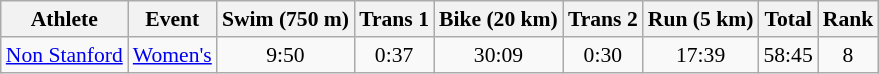<table class="wikitable" border="1" style="font-size:90%">
<tr>
<th>Athlete</th>
<th>Event</th>
<th>Swim (750 m)</th>
<th>Trans 1</th>
<th>Bike (20 km)</th>
<th>Trans 2</th>
<th>Run (5 km)</th>
<th>Total</th>
<th>Rank</th>
</tr>
<tr align=center>
<td align=left><a href='#'>Non Stanford</a></td>
<td align=left><a href='#'>Women's</a></td>
<td>9:50</td>
<td>0:37</td>
<td>30:09</td>
<td>0:30</td>
<td>17:39</td>
<td>58:45</td>
<td>8</td>
</tr>
</table>
